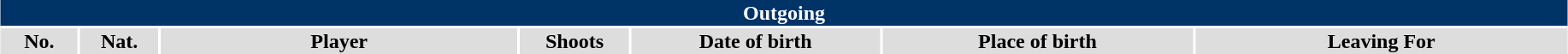<table class="toccolours" style="width:97%; clear:both; margin:1.5em auto; text-align:center;">
<tr>
<th colspan="11" style="background:#003366; color:white;">Outgoing</th>
</tr>
<tr style="background:#ddd;">
<th width="5%">No.</th>
<th width="5%">Nat.</th>
<th>Player</th>
<th width="7%">Shoots</th>
<th width="16%">Date of birth</th>
<th width="20%">Place of birth</th>
<th width="24%">Leaving For</th>
</tr>
</table>
